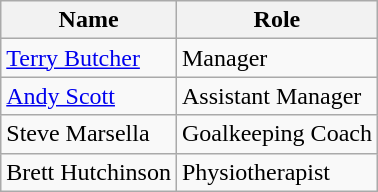<table class="wikitable">
<tr>
<th>Name</th>
<th>Role</th>
</tr>
<tr>
<td> <a href='#'>Terry Butcher</a></td>
<td>Manager</td>
</tr>
<tr>
<td> <a href='#'>Andy Scott</a></td>
<td>Assistant Manager</td>
</tr>
<tr>
<td> Steve Marsella</td>
<td>Goalkeeping Coach</td>
</tr>
<tr>
<td> Brett Hutchinson</td>
<td>Physiotherapist</td>
</tr>
</table>
